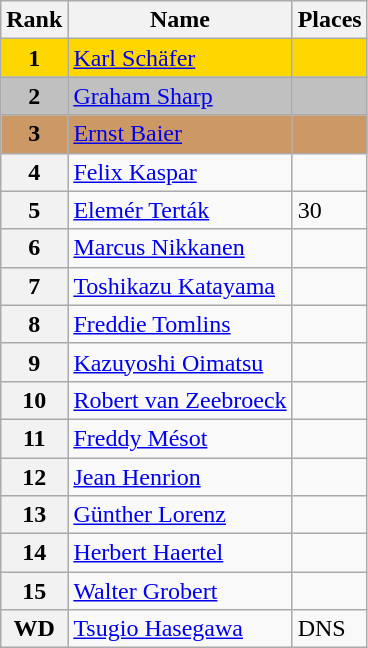<table class="wikitable">
<tr>
<th>Rank</th>
<th>Name</th>
<th>Places</th>
</tr>
<tr bgcolor="gold">
<td align="center"><strong>1</strong></td>
<td> <a href='#'>Karl Schäfer</a></td>
<td></td>
</tr>
<tr bgcolor="silver">
<td align="center"><strong>2</strong></td>
<td> <a href='#'>Graham Sharp</a></td>
<td></td>
</tr>
<tr bgcolor="cc9966">
<td align="center"><strong>3</strong></td>
<td> <a href='#'>Ernst Baier</a></td>
<td></td>
</tr>
<tr>
<th>4</th>
<td> <a href='#'>Felix Kaspar</a></td>
<td></td>
</tr>
<tr>
<th>5</th>
<td> <a href='#'>Elemér Terták</a></td>
<td>30</td>
</tr>
<tr>
<th>6</th>
<td> <a href='#'>Marcus Nikkanen</a></td>
<td></td>
</tr>
<tr>
<th>7</th>
<td> <a href='#'>Toshikazu Katayama</a></td>
<td></td>
</tr>
<tr>
<th>8</th>
<td> <a href='#'>Freddie Tomlins</a></td>
<td></td>
</tr>
<tr>
<th>9</th>
<td> <a href='#'>Kazuyoshi Oimatsu</a></td>
<td></td>
</tr>
<tr>
<th>10</th>
<td> <a href='#'>Robert van Zeebroeck</a></td>
<td></td>
</tr>
<tr>
<th>11</th>
<td> <a href='#'>Freddy Mésot</a></td>
<td></td>
</tr>
<tr>
<th>12</th>
<td> <a href='#'>Jean Henrion</a></td>
<td></td>
</tr>
<tr>
<th>13</th>
<td> <a href='#'>Günther Lorenz</a></td>
<td></td>
</tr>
<tr>
<th>14</th>
<td> <a href='#'>Herbert Haertel</a></td>
<td></td>
</tr>
<tr>
<th>15</th>
<td> <a href='#'>Walter Grobert</a></td>
<td></td>
</tr>
<tr>
<th>WD</th>
<td> <a href='#'>Tsugio Hasegawa</a></td>
<td>DNS</td>
</tr>
</table>
